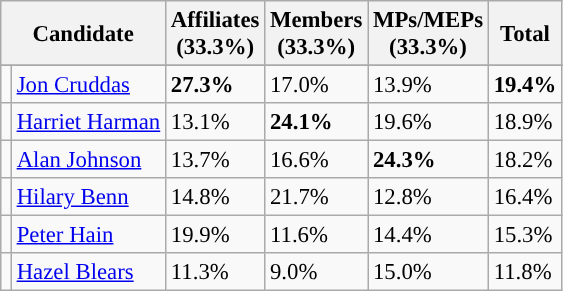<table class="wikitable" style="font-size:95%">
<tr>
<th scope="col"; colspan=2>Candidate</th>
<th scope="col">Affiliates <br> (33.3%)</th>
<th scope="col">Members <br> (33.3%)</th>
<th scope="col">MPs/MEPs <br> (33.3%)</th>
<th scope="col">Total</th>
</tr>
<tr>
</tr>
<tr>
<td style="background-color: "></td>
<td scope=“row”><a href='#'>Jon Cruddas</a></td>
<td><strong>27.3%</strong></td>
<td>17.0%</td>
<td>13.9%</td>
<td><strong>19.4%</strong></td>
</tr>
<tr>
<td style="background-color: "></td>
<td scope=“row”><a href='#'>Harriet Harman</a></td>
<td>13.1%</td>
<td><strong>24.1%</strong></td>
<td>19.6%</td>
<td>18.9%</td>
</tr>
<tr>
<td style="background-color: "></td>
<td scope=“row”><a href='#'>Alan Johnson</a></td>
<td>13.7%</td>
<td>16.6%</td>
<td><strong>24.3%</strong></td>
<td>18.2%</td>
</tr>
<tr>
<td style="background-color: "></td>
<td scope=“row”><a href='#'>Hilary Benn</a></td>
<td>14.8%</td>
<td>21.7%</td>
<td>12.8%</td>
<td>16.4%</td>
</tr>
<tr>
<td style="background-color: "></td>
<td scope=“row”><a href='#'>Peter Hain</a></td>
<td>19.9%</td>
<td>11.6%</td>
<td>14.4%</td>
<td>15.3%</td>
</tr>
<tr>
<td style="background-color: "></td>
<td scope=“row”><a href='#'>Hazel Blears</a> </td>
<td>11.3%</td>
<td>9.0%</td>
<td>15.0%</td>
<td>11.8%</td>
</tr>
</table>
